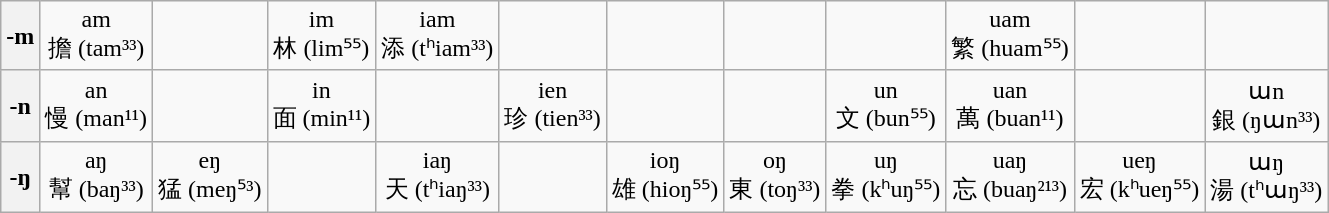<table class="wikitable IPA" style="margin-bottom: 10px">
<tr align="center">
<th>-m</th>
<td>am<br>擔 (tam³³)</td>
<td></td>
<td>im<br>林 (lim⁵⁵)</td>
<td>iam<br>添 (tʰiam³³)</td>
<td></td>
<td></td>
<td></td>
<td></td>
<td>uam<br>繁 (huam⁵⁵)</td>
<td></td>
<td></td>
</tr>
<tr align="center">
<th>-n</th>
<td>an<br>慢 (man¹¹)</td>
<td></td>
<td>in<br>面 (min¹¹)</td>
<td></td>
<td>ien<br>珍 (tien³³)</td>
<td></td>
<td></td>
<td>un<br>文 (bun⁵⁵)</td>
<td>uan<br>萬 (buan¹¹)</td>
<td></td>
<td>ɯn<br>銀 (ŋɯn³³)</td>
</tr>
<tr align="center">
<th>-ŋ</th>
<td>aŋ<br>幫 (baŋ³³)</td>
<td>eŋ<br>猛 (meŋ⁵³)</td>
<td></td>
<td>iaŋ<br>天 (tʰiaŋ³³)</td>
<td></td>
<td>ioŋ<br>雄 (hioŋ⁵⁵)</td>
<td>oŋ<br>東 (toŋ³³)</td>
<td>uŋ<br>拳 (kʰuŋ⁵⁵)</td>
<td>uaŋ<br>忘 (buaŋ²¹³)</td>
<td>ueŋ<br>宏 (kʰueŋ⁵⁵)</td>
<td>ɯŋ<br>湯 (tʰɯŋ³³)</td>
</tr>
</table>
